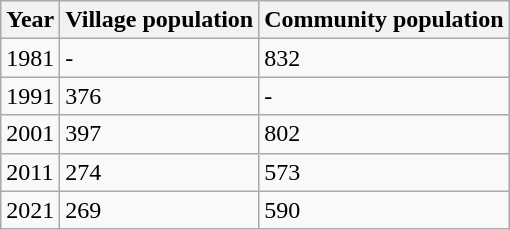<table class="wikitable">
<tr>
<th>Year</th>
<th>Village population</th>
<th>Community population</th>
</tr>
<tr>
<td>1981</td>
<td>-</td>
<td>832</td>
</tr>
<tr>
<td>1991</td>
<td>376</td>
<td>-</td>
</tr>
<tr>
<td>2001</td>
<td>397</td>
<td>802</td>
</tr>
<tr>
<td>2011</td>
<td>274</td>
<td>573</td>
</tr>
<tr>
<td>2021</td>
<td>269</td>
<td>590</td>
</tr>
</table>
